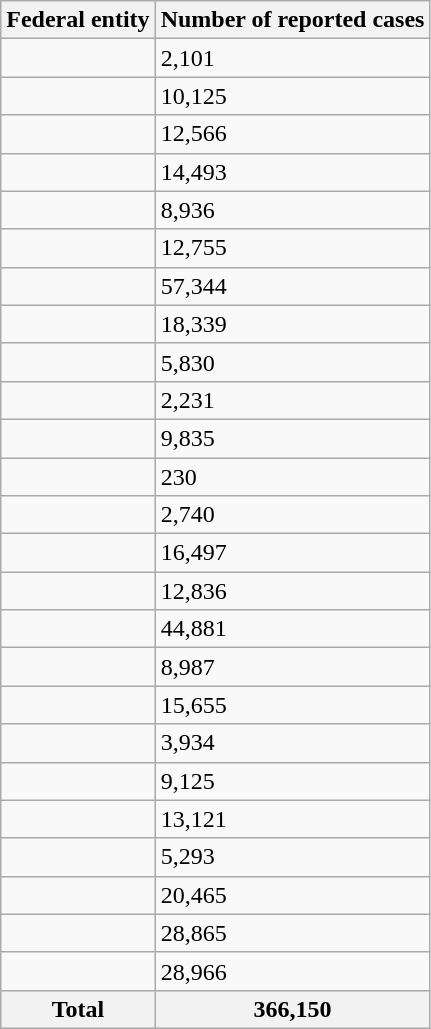<table class="wikitable sortable col3der">
<tr>
<th>Federal entity</th>
<th>Number of reported cases</th>
</tr>
<tr>
<td></td>
<td>2,101</td>
</tr>
<tr>
<td></td>
<td>10,125</td>
</tr>
<tr>
<td></td>
<td>12,566</td>
</tr>
<tr>
<td></td>
<td>14,493</td>
</tr>
<tr>
<td></td>
<td>8,936</td>
</tr>
<tr>
<td></td>
<td>12,755</td>
</tr>
<tr>
<td></td>
<td>57,344</td>
</tr>
<tr>
<td></td>
<td>18,339</td>
</tr>
<tr>
<td></td>
<td>5,830</td>
</tr>
<tr>
<td></td>
<td>2,231</td>
</tr>
<tr>
<td></td>
<td>9,835</td>
</tr>
<tr>
<td></td>
<td>230</td>
</tr>
<tr>
<td></td>
<td>2,740</td>
</tr>
<tr>
<td></td>
<td>16,497</td>
</tr>
<tr>
<td></td>
<td>12,836</td>
</tr>
<tr>
<td></td>
<td>44,881</td>
</tr>
<tr>
<td></td>
<td>8,987</td>
</tr>
<tr>
<td></td>
<td>15,655</td>
</tr>
<tr>
<td></td>
<td>3,934</td>
</tr>
<tr>
<td></td>
<td>9,125</td>
</tr>
<tr>
<td></td>
<td>13,121</td>
</tr>
<tr>
<td></td>
<td>5,293</td>
</tr>
<tr>
<td></td>
<td>20,465</td>
</tr>
<tr>
<td></td>
<td>28,865</td>
</tr>
<tr>
<td></td>
<td>28,966</td>
</tr>
<tr>
<th>Total</th>
<th>366,150</th>
</tr>
</table>
